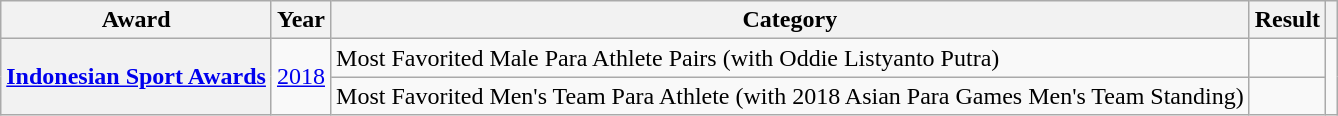<table class="wikitable plainrowheaders sortable">
<tr>
<th scope="col">Award</th>
<th scope="col">Year</th>
<th scope="col">Category</th>
<th scope="col">Result</th>
<th scope="col" class="unsortable"></th>
</tr>
<tr>
<th rowspan="2" scope="row"><a href='#'>Indonesian Sport Awards</a></th>
<td rowspan="2"><a href='#'>2018</a></td>
<td>Most Favorited Male Para Athlete Pairs (with Oddie Listyanto Putra)</td>
<td></td>
<td rowspan="2" style="text-align:center;"></td>
</tr>
<tr>
<td>Most Favorited Men's Team Para Athlete (with 2018 Asian Para Games Men's Team Standing)</td>
<td></td>
</tr>
</table>
